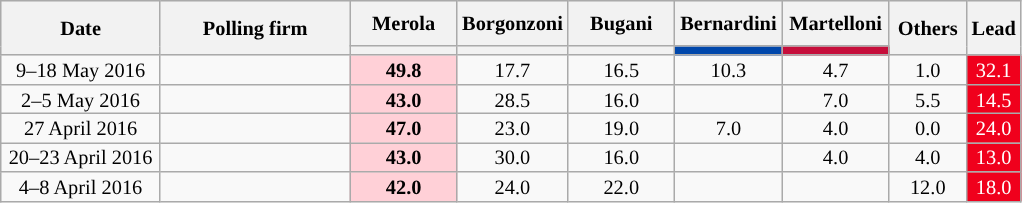<table class=wikitable style="text-align:center;font-size:85%;line-height:13px">
<tr style="height:30px; background-color:#E9E9E9">
<th style="width:100px;" rowspan="2">Date</th>
<th style="width:120px;" rowspan="2">Polling firm</th>
<th style="width:65px;">Merola</th>
<th style="width:65px;">Borgonzoni</th>
<th style="width:65px;">Bugani</th>
<th style="width:65px;">Bernardini</th>
<th style="width:65px;">Martelloni</th>
<th style="width:45px;" rowspan="2">Others</th>
<th style="width:30px;" rowspan="2">Lead</th>
</tr>
<tr>
<th style="background:"></th>
<th style="background:"></th>
<th style="background:"></th>
<th style="background:#0047AB;"></th>
<th style="background:#C60E3B;"></th>
</tr>
<tr>
<td>9–18 May 2016</td>
<td></td>
<td style="background:#FFD0D7"><strong>49.8</strong></td>
<td>17.7</td>
<td>16.5</td>
<td>10.3</td>
<td>4.7</td>
<td>1.0</td>
<td style="background:#F0001C; color:white;">32.1</td>
</tr>
<tr>
<td>2–5 May 2016</td>
<td></td>
<td style="background:#FFD0D7"><strong>43.0</strong></td>
<td>28.5</td>
<td>16.0</td>
<td></td>
<td>7.0</td>
<td>5.5</td>
<td style="background:#F0001C; color:white;">14.5</td>
</tr>
<tr>
<td>27 April 2016</td>
<td></td>
<td style="background:#FFD0D7"><strong>47.0</strong></td>
<td>23.0</td>
<td>19.0</td>
<td>7.0</td>
<td>4.0</td>
<td>0.0</td>
<td style="background:#F0001C; color:white;">24.0</td>
</tr>
<tr>
<td>20–23 April 2016</td>
<td></td>
<td style="background:#FFD0D7"><strong>43.0</strong></td>
<td>30.0</td>
<td>16.0</td>
<td></td>
<td>4.0</td>
<td>4.0</td>
<td style="background:#F0001C; color:white;">13.0</td>
</tr>
<tr>
<td>4–8 April 2016</td>
<td></td>
<td style="background:#FFD0D7"><strong>42.0</strong></td>
<td>24.0</td>
<td>22.0</td>
<td></td>
<td></td>
<td>12.0</td>
<td style="background:#F0001C; color:white;">18.0</td>
</tr>
</table>
